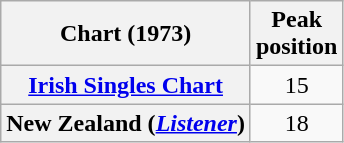<table class="wikitable sortable plainrowheaders">
<tr>
<th scope="col">Chart (1973)</th>
<th scope="col">Peak<br>position</th>
</tr>
<tr>
<th scope="row"><a href='#'>Irish Singles Chart</a></th>
<td style="text-align:center;">15</td>
</tr>
<tr>
<th scope="row">New Zealand (<em><a href='#'>Listener</a></em>)</th>
<td style="text-align:center;">18</td>
</tr>
</table>
